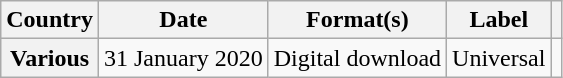<table class="wikitable plainrowheaders">
<tr>
<th scope="col">Country</th>
<th scope="col">Date</th>
<th scope="col">Format(s)</th>
<th scope="col">Label</th>
<th scope="col"></th>
</tr>
<tr>
<th scope="row">Various</th>
<td>31 January 2020</td>
<td>Digital download</td>
<td>Universal</td>
<td></td>
</tr>
</table>
